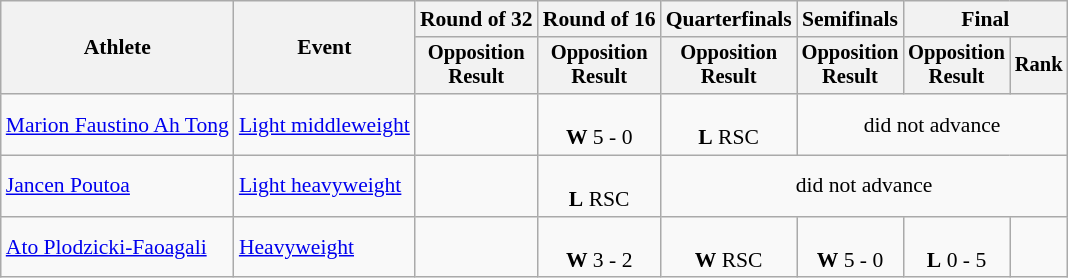<table class="wikitable" style="font-size:90%; text-align:center">
<tr>
<th rowspan=2>Athlete</th>
<th rowspan=2>Event</th>
<th>Round of 32</th>
<th>Round of 16</th>
<th>Quarterfinals</th>
<th>Semifinals</th>
<th colspan=2>Final</th>
</tr>
<tr style="font-size:95%">
<th>Opposition<br>Result</th>
<th>Opposition<br>Result</th>
<th>Opposition<br>Result</th>
<th>Opposition<br>Result</th>
<th>Opposition<br>Result</th>
<th>Rank</th>
</tr>
<tr>
<td align=left><a href='#'>Marion Faustino Ah Tong</a></td>
<td align=left><a href='#'>Light middleweight</a></td>
<td></td>
<td><br><strong>W</strong> 5 - 0</td>
<td><br><strong>L</strong> RSC</td>
<td colspan=3>did not advance</td>
</tr>
<tr>
<td align=left><a href='#'>Jancen Poutoa</a></td>
<td align=left><a href='#'>Light heavyweight</a></td>
<td></td>
<td><br><strong>L</strong> RSC</td>
<td colspan=4>did not advance</td>
</tr>
<tr>
<td align=left><a href='#'>Ato Plodzicki-Faoagali</a></td>
<td align=left><a href='#'>Heavyweight</a></td>
<td></td>
<td><br><strong>W</strong> 3 - 2</td>
<td><br><strong>W</strong> RSC</td>
<td><br><strong>W</strong> 5 - 0</td>
<td><br><strong>L</strong> 0 - 5</td>
<td></td>
</tr>
</table>
